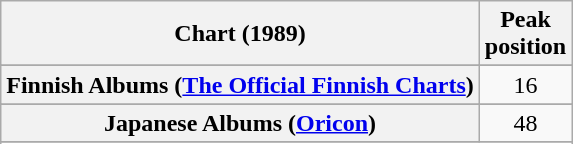<table class="wikitable plainrowheaders sortable" style="text-align:center;">
<tr>
<th>Chart (1989)</th>
<th>Peak<br>position</th>
</tr>
<tr>
</tr>
<tr>
</tr>
<tr>
</tr>
<tr>
<th scope="row">Finnish Albums (<a href='#'>The Official Finnish Charts</a>)</th>
<td align="center">16</td>
</tr>
<tr>
</tr>
<tr>
<th scope="row">Japanese Albums (<a href='#'>Oricon</a>)</th>
<td align="center">48</td>
</tr>
<tr>
</tr>
<tr>
</tr>
<tr>
</tr>
<tr>
</tr>
<tr>
</tr>
</table>
